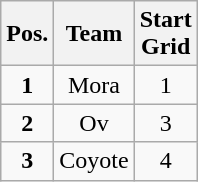<table class="wikitable">
<tr>
<th>Pos.</th>
<th>Team</th>
<th>Start<br>Grid </th>
</tr>
<tr | align="center" |>
<td><strong>1</strong></td>
<td>Mora </td>
<td>1</td>
</tr>
<tr | align="center" |>
<td><strong>2</strong></td>
<td>Ov</td>
<td>3</td>
</tr>
<tr | align="center" |>
<td><strong>3</strong></td>
<td>Coyote</td>
<td>4</td>
</tr>
</table>
